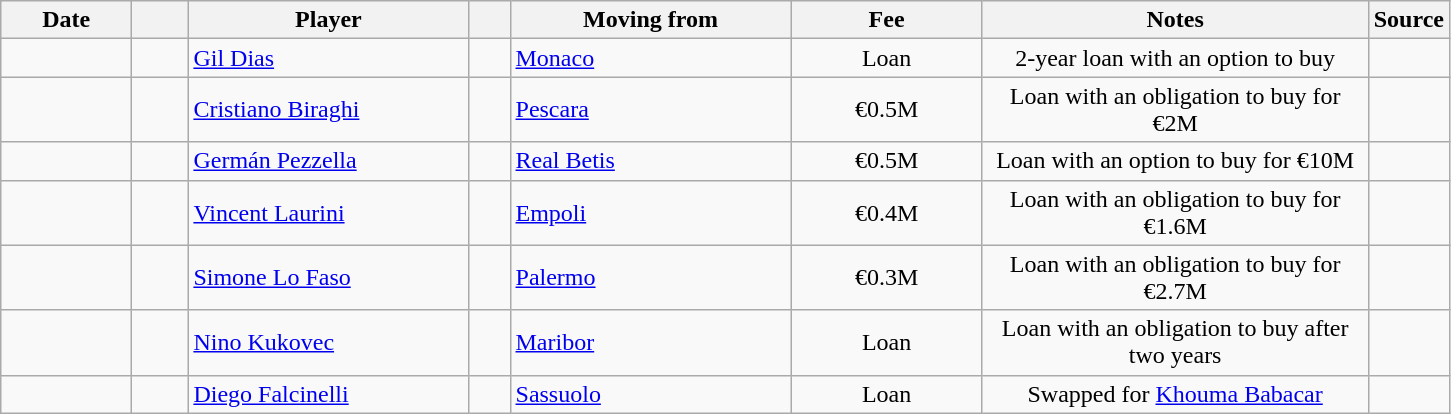<table class="wikitable sortable">
<tr>
<th style="width:80px;">Date</th>
<th style="width:30px;"></th>
<th style="width:180px;">Player</th>
<th style="width:20px;"></th>
<th style="width:180px;">Moving from</th>
<th style="width:120px;" class="unsortable">Fee</th>
<th style="width:250px;" class="unsortable">Notes</th>
<th style="width:20px;">Source</th>
</tr>
<tr>
<td></td>
<td align=center></td>
<td> <a href='#'>Gil Dias</a></td>
<td align=center></td>
<td> <a href='#'>Monaco</a></td>
<td align=center>Loan</td>
<td align=center>2-year loan with an option to buy</td>
<td></td>
</tr>
<tr>
<td></td>
<td align=center></td>
<td> <a href='#'>Cristiano Biraghi</a></td>
<td align=center></td>
<td> <a href='#'>Pescara</a></td>
<td align=center>€0.5M</td>
<td align=center>Loan with an obligation to buy for €2M</td>
<td></td>
</tr>
<tr>
<td></td>
<td align=center></td>
<td> <a href='#'>Germán Pezzella</a></td>
<td align=center></td>
<td> <a href='#'>Real Betis</a></td>
<td align=center>€0.5M</td>
<td align=center>Loan with an option to buy for €10M</td>
<td></td>
</tr>
<tr>
<td></td>
<td align=center></td>
<td> <a href='#'>Vincent Laurini</a></td>
<td align=center></td>
<td> <a href='#'>Empoli</a></td>
<td align=center>€0.4M</td>
<td align=center>Loan with an obligation to buy for €1.6M</td>
<td></td>
</tr>
<tr>
<td></td>
<td align=center></td>
<td> <a href='#'>Simone Lo Faso</a></td>
<td align=center></td>
<td> <a href='#'>Palermo</a></td>
<td align=center>€0.3M</td>
<td align=center>Loan with an obligation to buy for €2.7M</td>
<td></td>
</tr>
<tr>
<td></td>
<td align=center></td>
<td> <a href='#'>Nino Kukovec</a></td>
<td align=center></td>
<td> <a href='#'>Maribor</a></td>
<td align=center>Loan</td>
<td align=center>Loan with an obligation to buy after two years</td>
<td></td>
</tr>
<tr>
<td></td>
<td align=center></td>
<td> <a href='#'>Diego Falcinelli</a></td>
<td align=center></td>
<td> <a href='#'>Sassuolo</a></td>
<td align=center>Loan</td>
<td align=center>Swapped for <a href='#'>Khouma Babacar</a></td>
<td></td>
</tr>
</table>
